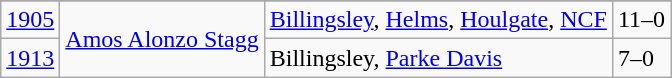<table class="wikitable">
<tr>
</tr>
<tr>
<td><a href='#'>1905</a></td>
<td rowspan="2"><a href='#'>Amos Alonzo Stagg</a></td>
<td><a href='#'>Billingsley</a>, <a href='#'>Helms</a>, <a href='#'>Houlgate</a>, <a href='#'>NCF</a></td>
<td>11–0</td>
</tr>
<tr>
<td><a href='#'>1913</a></td>
<td>Billingsley, <a href='#'>Parke Davis</a></td>
<td>7–0</td>
</tr>
</table>
